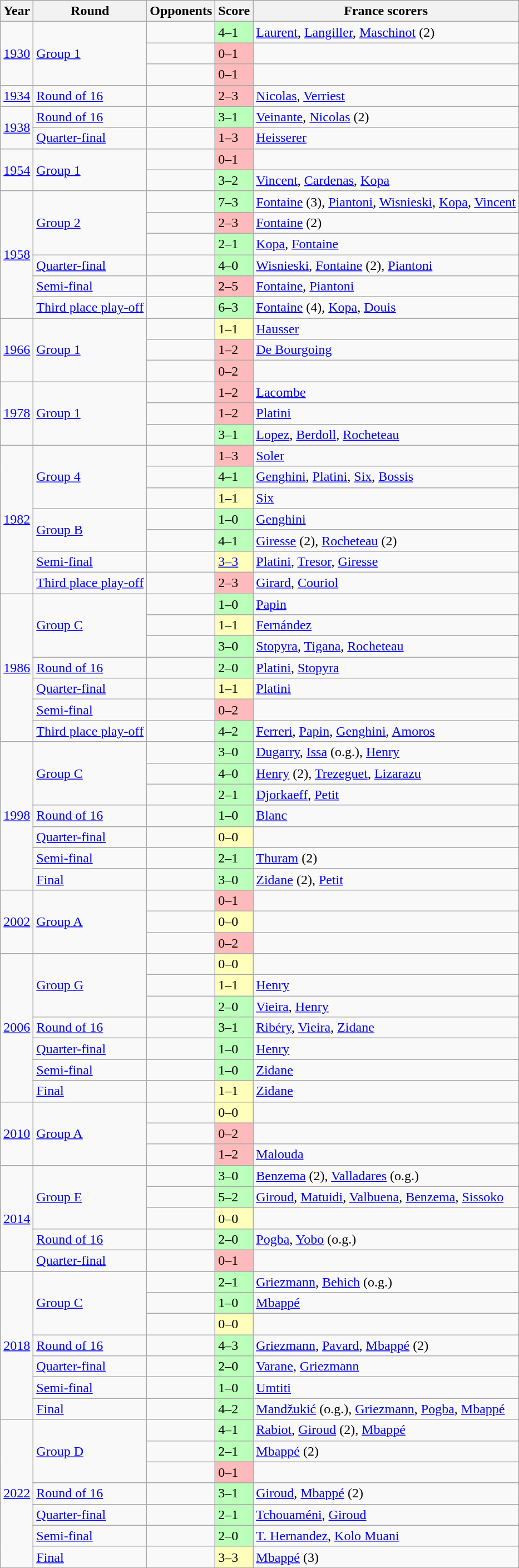<table class="wikitable sortable" style="text-align:left;">
<tr>
<th>Year</th>
<th>Round</th>
<th>Opponents</th>
<th>Score</th>
<th>France scorers</th>
</tr>
<tr>
<td rowspan="3"> <a href='#'>1930</a></td>
<td rowspan="3"><a href='#'>Group 1</a></td>
<td></td>
<td bgcolor="#bbffbb">4–1</td>
<td><a href='#'>Laurent</a>, <a href='#'>Langiller</a>, <a href='#'>Maschinot</a> (2)</td>
</tr>
<tr>
<td></td>
<td bgcolor="#ffbbbb">0–1</td>
<td></td>
</tr>
<tr>
<td></td>
<td bgcolor="#ffbbbb">0–1</td>
<td></td>
</tr>
<tr>
<td> <a href='#'>1934</a></td>
<td><a href='#'>Round of 16</a></td>
<td></td>
<td bgcolor="#ffbbbb">2–3 </td>
<td><a href='#'>Nicolas</a>, <a href='#'>Verriest</a></td>
</tr>
<tr>
<td rowspan="2"> <a href='#'>1938</a></td>
<td><a href='#'>Round of 16</a></td>
<td></td>
<td bgcolor="#bbffbb">3–1</td>
<td><a href='#'>Veinante</a>, <a href='#'>Nicolas</a> (2)</td>
</tr>
<tr>
<td><a href='#'>Quarter-final</a></td>
<td></td>
<td bgcolor="#ffbbbb">1–3</td>
<td><a href='#'>Heisserer</a></td>
</tr>
<tr>
<td rowspan="2"> <a href='#'>1954</a></td>
<td rowspan="2"><a href='#'>Group 1</a></td>
<td></td>
<td bgcolor="#ffbbbb">0–1</td>
<td></td>
</tr>
<tr>
<td></td>
<td bgcolor="#bbffbb">3–2</td>
<td><a href='#'>Vincent</a>, <a href='#'>Cardenas</a>, <a href='#'>Kopa</a></td>
</tr>
<tr>
<td rowspan="6"> <a href='#'>1958</a></td>
<td rowspan="3"><a href='#'>Group 2</a></td>
<td></td>
<td bgcolor="#bbffbb">7–3</td>
<td><a href='#'>Fontaine</a> (3), <a href='#'>Piantoni</a>, <a href='#'>Wisnieski</a>, <a href='#'>Kopa</a>, <a href='#'>Vincent</a></td>
</tr>
<tr>
<td></td>
<td bgcolor="#ffbbbb">2–3</td>
<td><a href='#'>Fontaine</a> (2)</td>
</tr>
<tr>
<td></td>
<td bgcolor="#bbffbb">2–1</td>
<td><a href='#'>Kopa</a>, <a href='#'>Fontaine</a></td>
</tr>
<tr>
<td><a href='#'>Quarter-final</a></td>
<td></td>
<td bgcolor="#bbffbb">4–0</td>
<td><a href='#'>Wisnieski</a>, <a href='#'>Fontaine</a> (2), <a href='#'>Piantoni</a></td>
</tr>
<tr>
<td><a href='#'>Semi-final</a></td>
<td></td>
<td bgcolor="#ffbbbb">2–5</td>
<td><a href='#'>Fontaine</a>, <a href='#'>Piantoni</a></td>
</tr>
<tr>
<td><a href='#'>Third place play-off</a></td>
<td></td>
<td bgcolor="#bbffbb">6–3</td>
<td><a href='#'>Fontaine</a> (4), <a href='#'>Kopa</a>, <a href='#'>Douis</a></td>
</tr>
<tr>
<td rowspan="3"> <a href='#'>1966</a></td>
<td rowspan="3"><a href='#'>Group 1</a></td>
<td></td>
<td bgcolor="#ffffbb">1–1</td>
<td><a href='#'>Hausser</a></td>
</tr>
<tr>
<td></td>
<td bgcolor="#ffbbbb">1–2</td>
<td><a href='#'>De Bourgoing</a></td>
</tr>
<tr>
<td></td>
<td bgcolor="#ffbbbb">0–2</td>
<td></td>
</tr>
<tr>
<td rowspan="3"> <a href='#'>1978</a></td>
<td rowspan="3"><a href='#'>Group 1</a></td>
<td></td>
<td bgcolor="#ffbbbb">1–2</td>
<td><a href='#'>Lacombe</a></td>
</tr>
<tr>
<td></td>
<td bgcolor="#ffbbbb">1–2</td>
<td><a href='#'>Platini</a></td>
</tr>
<tr>
<td></td>
<td bgcolor="#bbffbb">3–1</td>
<td><a href='#'>Lopez</a>, <a href='#'>Berdoll</a>, <a href='#'>Rocheteau</a></td>
</tr>
<tr>
<td rowspan="7"> <a href='#'>1982</a></td>
<td rowspan="3"><a href='#'>Group 4</a></td>
<td></td>
<td bgcolor="#ffbbbb">1–3</td>
<td><a href='#'>Soler</a></td>
</tr>
<tr>
<td></td>
<td bgcolor="#bbffbb">4–1</td>
<td><a href='#'>Genghini</a>, <a href='#'>Platini</a>, <a href='#'>Six</a>, <a href='#'>Bossis</a></td>
</tr>
<tr>
<td></td>
<td bgcolor="#ffffbb">1–1</td>
<td><a href='#'>Six</a></td>
</tr>
<tr>
<td rowspan="2"><a href='#'>Group B</a></td>
<td></td>
<td bgcolor="#bbffbb">1–0</td>
<td><a href='#'>Genghini</a></td>
</tr>
<tr>
<td></td>
<td bgcolor="#bbffbb">4–1</td>
<td><a href='#'>Giresse</a> (2), <a href='#'>Rocheteau</a> (2)</td>
</tr>
<tr>
<td><a href='#'>Semi-final</a></td>
<td></td>
<td bgcolor="#ffffbb"><a href='#'>3–3</a>  </td>
<td><a href='#'>Platini</a>, <a href='#'>Tresor</a>, <a href='#'>Giresse</a></td>
</tr>
<tr>
<td><a href='#'>Third place play-off</a></td>
<td></td>
<td bgcolor="#ffbbbb">2–3</td>
<td><a href='#'>Girard</a>, <a href='#'>Couriol</a></td>
</tr>
<tr>
<td rowspan="7"> <a href='#'>1986</a></td>
<td rowspan=3><a href='#'>Group C</a></td>
<td></td>
<td bgcolor="#bbffbb">1–0</td>
<td><a href='#'>Papin</a></td>
</tr>
<tr>
<td></td>
<td bgcolor="#ffffbb">1–1</td>
<td><a href='#'>Fernández</a></td>
</tr>
<tr>
<td></td>
<td bgcolor="#bbffbb">3–0</td>
<td><a href='#'>Stopyra</a>, <a href='#'>Tigana</a>, <a href='#'>Rocheteau</a></td>
</tr>
<tr>
<td><a href='#'>Round of 16</a></td>
<td></td>
<td bgcolor="#bbffbb">2–0</td>
<td><a href='#'>Platini</a>, <a href='#'>Stopyra</a></td>
</tr>
<tr>
<td><a href='#'>Quarter-final</a></td>
<td></td>
<td bgcolor="#ffffbb">1–1  </td>
<td><a href='#'>Platini</a></td>
</tr>
<tr>
<td><a href='#'>Semi-final</a></td>
<td></td>
<td bgcolor="#ffbbbb">0–2</td>
<td></td>
</tr>
<tr>
<td><a href='#'>Third place play-off</a></td>
<td></td>
<td bgcolor="#bbffbb">4–2 </td>
<td><a href='#'>Ferreri</a>, <a href='#'>Papin</a>, <a href='#'>Genghini</a>, <a href='#'>Amoros</a></td>
</tr>
<tr>
<td rowspan="7"> <a href='#'>1998</a></td>
<td rowspan=3><a href='#'>Group C</a></td>
<td></td>
<td bgcolor="#bbffbb">3–0</td>
<td><a href='#'>Dugarry</a>, <a href='#'>Issa</a> (o.g.), <a href='#'>Henry</a></td>
</tr>
<tr>
<td></td>
<td bgcolor="#bbffbb">4–0</td>
<td><a href='#'>Henry</a> (2), <a href='#'>Trezeguet</a>, <a href='#'>Lizarazu</a></td>
</tr>
<tr>
<td></td>
<td bgcolor="#bbffbb">2–1</td>
<td><a href='#'>Djorkaeff</a>, <a href='#'>Petit</a></td>
</tr>
<tr>
<td><a href='#'>Round of 16</a></td>
<td></td>
<td bgcolor="#bbffbb">1–0 </td>
<td><a href='#'>Blanc</a></td>
</tr>
<tr>
<td><a href='#'>Quarter-final</a></td>
<td></td>
<td bgcolor="#ffffbb">0–0  </td>
<td></td>
</tr>
<tr>
<td><a href='#'>Semi-final</a></td>
<td></td>
<td bgcolor="#bbffbb">2–1</td>
<td><a href='#'>Thuram</a> (2)</td>
</tr>
<tr>
<td><a href='#'>Final</a></td>
<td></td>
<td bgcolor="#bbffbb">3–0</td>
<td><a href='#'>Zidane</a> (2), <a href='#'>Petit</a></td>
</tr>
<tr>
<td rowspan="3"> <a href='#'>2002</a></td>
<td rowspan=3><a href='#'>Group A</a></td>
<td></td>
<td bgcolor="#ffbbbb">0–1</td>
<td></td>
</tr>
<tr>
<td></td>
<td bgcolor="#ffffbb">0–0</td>
<td></td>
</tr>
<tr>
<td></td>
<td bgcolor="#ffbbbb">0–2</td>
<td></td>
</tr>
<tr>
<td rowspan="7"> <a href='#'>2006</a></td>
<td rowspan=3><a href='#'>Group G</a></td>
<td></td>
<td bgcolor="#ffffbb">0–0</td>
<td></td>
</tr>
<tr>
<td></td>
<td bgcolor="#ffffbb">1–1</td>
<td><a href='#'>Henry</a></td>
</tr>
<tr>
<td></td>
<td bgcolor="#bbffbb">2–0</td>
<td><a href='#'>Vieira</a>, <a href='#'>Henry</a></td>
</tr>
<tr>
<td><a href='#'>Round of 16</a></td>
<td></td>
<td bgcolor="#bbffbb">3–1</td>
<td><a href='#'>Ribéry</a>, <a href='#'>Vieira</a>, <a href='#'>Zidane</a></td>
</tr>
<tr>
<td><a href='#'>Quarter-final</a></td>
<td></td>
<td bgcolor="#bbffbb">1–0</td>
<td><a href='#'>Henry</a></td>
</tr>
<tr>
<td><a href='#'>Semi-final</a></td>
<td></td>
<td bgcolor="#bbffbb">1–0</td>
<td><a href='#'>Zidane</a></td>
</tr>
<tr>
<td><a href='#'>Final</a></td>
<td></td>
<td bgcolor="#ffffbb">1–1  </td>
<td><a href='#'>Zidane</a></td>
</tr>
<tr>
<td rowspan="3"> <a href='#'>2010</a></td>
<td rowspan=3><a href='#'>Group A</a></td>
<td></td>
<td bgcolor="#ffffbb">0–0</td>
<td></td>
</tr>
<tr>
<td></td>
<td bgcolor="#ffbbbb">0–2</td>
<td></td>
</tr>
<tr>
<td></td>
<td bgcolor="#ffbbbb">1–2</td>
<td><a href='#'>Malouda</a></td>
</tr>
<tr>
<td rowspan="5"> <a href='#'>2014</a></td>
<td rowspan=3><a href='#'>Group E</a></td>
<td></td>
<td bgcolor="#bbffbb">3–0</td>
<td><a href='#'>Benzema</a> (2), <a href='#'>Valladares</a> (o.g.)</td>
</tr>
<tr>
<td></td>
<td bgcolor="#bbffbb">5–2</td>
<td><a href='#'>Giroud</a>, <a href='#'>Matuidi</a>, <a href='#'>Valbuena</a>, <a href='#'>Benzema</a>, <a href='#'>Sissoko</a></td>
</tr>
<tr>
<td></td>
<td bgcolor="#ffffbb">0–0</td>
<td></td>
</tr>
<tr>
<td><a href='#'>Round of 16</a></td>
<td></td>
<td bgcolor="#bbffbb">2–0</td>
<td><a href='#'>Pogba</a>, <a href='#'>Yobo</a> (o.g.)</td>
</tr>
<tr>
<td><a href='#'>Quarter-final</a></td>
<td></td>
<td bgcolor="#ffbbbb">0–1</td>
<td></td>
</tr>
<tr>
<td rowspan="7"> <a href='#'>2018</a></td>
<td rowspan=3><a href='#'>Group C</a></td>
<td></td>
<td bgcolor="#bbffbb">2–1</td>
<td><a href='#'>Griezmann</a>, <a href='#'>Behich</a> (o.g.)</td>
</tr>
<tr>
<td></td>
<td bgcolor="#bbffbb">1–0</td>
<td><a href='#'>Mbappé</a></td>
</tr>
<tr>
<td></td>
<td bgcolor="#ffffbb">0–0</td>
<td></td>
</tr>
<tr>
<td><a href='#'>Round of 16</a></td>
<td></td>
<td bgcolor="#bbffbb">4–3</td>
<td><a href='#'>Griezmann</a>, <a href='#'>Pavard</a>, <a href='#'>Mbappé</a> (2)</td>
</tr>
<tr>
<td><a href='#'>Quarter-final</a></td>
<td></td>
<td bgcolor="#bbffbb">2–0</td>
<td><a href='#'>Varane</a>, <a href='#'>Griezmann</a></td>
</tr>
<tr>
<td><a href='#'>Semi-final</a></td>
<td></td>
<td bgcolor="#bbffbb">1–0</td>
<td><a href='#'>Umtiti</a></td>
</tr>
<tr>
<td><a href='#'>Final</a></td>
<td></td>
<td bgcolor="#bbffbb">4–2</td>
<td><a href='#'>Mandžukić</a> (o.g.), <a href='#'>Griezmann</a>, <a href='#'>Pogba</a>, <a href='#'>Mbappé</a></td>
</tr>
<tr>
<td rowspan="7"> <a href='#'>2022</a></td>
<td rowspan=3><a href='#'>Group D</a></td>
<td></td>
<td bgcolor="#bbffbb">4–1</td>
<td><a href='#'>Rabiot</a>, <a href='#'>Giroud</a> (2), <a href='#'>Mbappé</a></td>
</tr>
<tr>
<td></td>
<td bgcolor="#bbffbb">2–1</td>
<td><a href='#'>Mbappé</a> (2)</td>
</tr>
<tr>
<td></td>
<td bgcolor="#ffbbbb">0–1</td>
<td></td>
</tr>
<tr>
<td><a href='#'>Round of 16</a></td>
<td></td>
<td bgcolor="#bbffbb">3–1</td>
<td><a href='#'>Giroud</a>, <a href='#'>Mbappé</a> (2)</td>
</tr>
<tr>
<td><a href='#'>Quarter-final</a></td>
<td></td>
<td bgcolor="#bbffbb">2–1</td>
<td><a href='#'>Tchouaméni</a>, <a href='#'>Giroud</a></td>
</tr>
<tr>
<td><a href='#'>Semi-final</a></td>
<td></td>
<td bgcolor="#bbffbb">2–0</td>
<td><a href='#'>T. Hernandez</a>, <a href='#'>Kolo Muani</a></td>
</tr>
<tr>
<td><a href='#'>Final</a></td>
<td></td>
<td bgcolor="#ffffbb">3–3  </td>
<td><a href='#'>Mbappé</a> (3)</td>
</tr>
</table>
